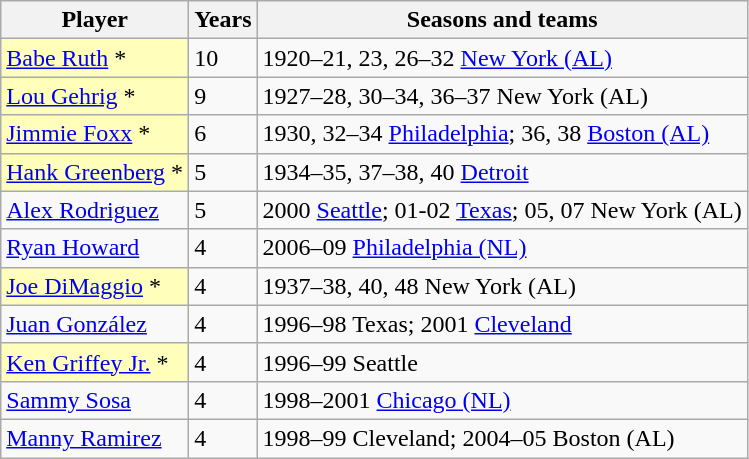<table class="wikitable">
<tr>
<th>Player</th>
<th>Years</th>
<th>Seasons and teams</th>
</tr>
<tr>
<td style="background-color:#ffffbb"><a href='#'>Babe Ruth</a> *</td>
<td>10</td>
<td>1920–21, 23, 26–32 <a href='#'>New York (AL)</a></td>
</tr>
<tr>
<td style="background-color:#ffffbb"><a href='#'>Lou Gehrig</a> *</td>
<td>9</td>
<td>1927–28, 30–34, 36–37 New York (AL)</td>
</tr>
<tr>
<td style="background-color:#ffffbb"><a href='#'>Jimmie Foxx</a> *</td>
<td>6</td>
<td>1930, 32–34 <a href='#'>Philadelphia</a>; 36, 38 <a href='#'>Boston (AL)</a></td>
</tr>
<tr>
<td style="background-color:#ffffbb"><a href='#'>Hank Greenberg</a> *</td>
<td>5</td>
<td>1934–35, 37–38, 40 <a href='#'>Detroit</a></td>
</tr>
<tr>
<td><a href='#'>Alex Rodriguez</a></td>
<td>5</td>
<td>2000 <a href='#'>Seattle</a>; 01-02 <a href='#'>Texas</a>; 05, 07 New York (AL)</td>
</tr>
<tr>
<td><a href='#'>Ryan Howard</a></td>
<td>4</td>
<td>2006–09 <a href='#'>Philadelphia (NL)</a></td>
</tr>
<tr>
<td style="background-color:#ffffbb"><a href='#'>Joe DiMaggio</a> *</td>
<td>4</td>
<td>1937–38, 40, 48 New York (AL)</td>
</tr>
<tr>
<td><a href='#'>Juan González</a></td>
<td>4</td>
<td>1996–98 Texas;  2001 <a href='#'>Cleveland</a></td>
</tr>
<tr>
<td style="background-color:#ffffbb"><a href='#'>Ken Griffey Jr.</a> *</td>
<td>4</td>
<td>1996–99 Seattle</td>
</tr>
<tr>
<td><a href='#'>Sammy Sosa</a></td>
<td>4</td>
<td>1998–2001 <a href='#'>Chicago (NL)</a></td>
</tr>
<tr>
<td><a href='#'>Manny Ramirez</a></td>
<td>4</td>
<td>1998–99 Cleveland; 2004–05 Boston (AL)</td>
</tr>
</table>
